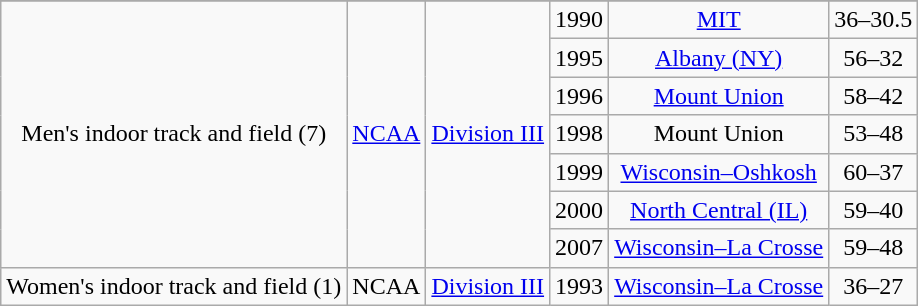<table class="wikitable">
<tr align="center">
</tr>
<tr align="center">
<td rowspan="7">Men's indoor track and field (7)</td>
<td rowspan="7"><a href='#'>NCAA</a></td>
<td rowspan="7"><a href='#'>Division III</a></td>
<td>1990</td>
<td><a href='#'>MIT</a></td>
<td>36–30.5</td>
</tr>
<tr align="center">
<td>1995</td>
<td><a href='#'>Albany (NY)</a></td>
<td>56–32</td>
</tr>
<tr align="center">
<td>1996</td>
<td><a href='#'>Mount Union</a></td>
<td>58–42</td>
</tr>
<tr align="center">
<td>1998</td>
<td>Mount Union</td>
<td>53–48</td>
</tr>
<tr align="center">
<td>1999</td>
<td><a href='#'>Wisconsin–Oshkosh</a></td>
<td>60–37</td>
</tr>
<tr align="center">
<td>2000</td>
<td><a href='#'>North Central (IL)</a></td>
<td>59–40</td>
</tr>
<tr align="center">
<td>2007</td>
<td><a href='#'>Wisconsin–La Crosse</a></td>
<td>59–48</td>
</tr>
<tr align="center">
<td rowspan="1">Women's indoor track and field (1)</td>
<td rowspan="1">NCAA</td>
<td rowspan="1"><a href='#'>Division III</a></td>
<td>1993</td>
<td><a href='#'>Wisconsin–La Crosse</a></td>
<td>36–27</td>
</tr>
</table>
